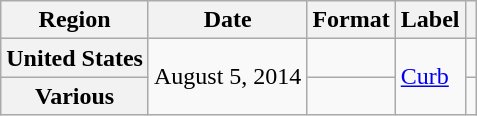<table class="wikitable plainrowheaders">
<tr>
<th scope="col">Region</th>
<th scope="col">Date</th>
<th scope="col">Format</th>
<th scope="col">Label</th>
<th scope="col"></th>
</tr>
<tr>
<th scope="row">United States</th>
<td rowspan="2">August 5, 2014</td>
<td></td>
<td rowspan="2"><a href='#'>Curb</a></td>
<td style="text-align:center;"></td>
</tr>
<tr>
<th scope="row">Various</th>
<td></td>
<td style="text-align:center;"></td>
</tr>
</table>
